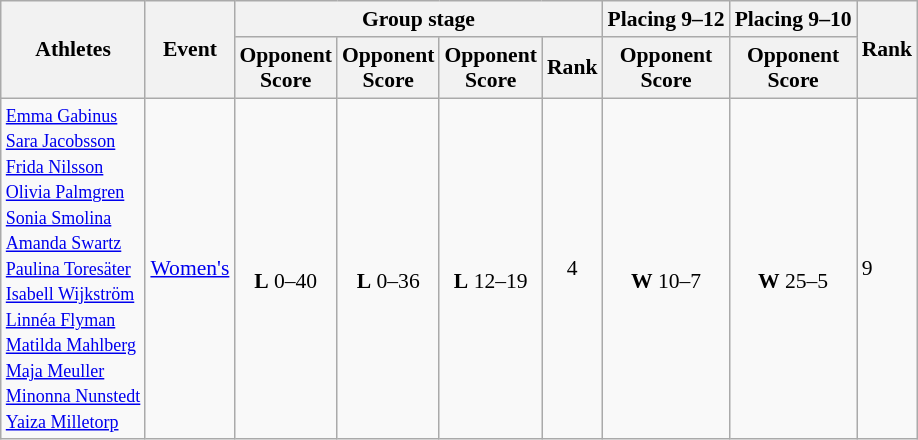<table class="wikitable sortable" style="text-align:left; font-size:90%">
<tr>
<th rowspan="2">Athletes</th>
<th rowspan="2">Event</th>
<th colspan="4">Group stage</th>
<th>Placing 9–12</th>
<th>Placing 9–10</th>
<th rowspan="2">Rank</th>
</tr>
<tr>
<th>Opponent<br>Score</th>
<th>Opponent<br>Score</th>
<th>Opponent<br>Score</th>
<th>Rank</th>
<th>Opponent<br>Score</th>
<th>Opponent<br>Score</th>
</tr>
<tr>
<td><small><a href='#'>Emma Gabinus</a><br><a href='#'>Sara Jacobsson</a><br><a href='#'>Frida Nilsson</a> <br><a href='#'>Olivia Palmgren</a><br><a href='#'>Sonia Smolina</a><br><a href='#'>Amanda Swartz</a><br><a href='#'>Paulina Toresäter</a><br></small><small><a href='#'>Isabell Wijkström</a><br><a href='#'>Linnéa Flyman</a><br><a href='#'>Matilda Mahlberg</a><br><a href='#'>Maja Meuller</a><br><a href='#'>Minonna Nunstedt</a><br><a href='#'>Yaiza Milletorp</a><br></small></td>
<td><a href='#'>Women's</a></td>
<td align=center><br><strong>L</strong> 0–40</td>
<td align=center><br><strong>L</strong> 0–36</td>
<td align=center><br><strong>L</strong> 12–19</td>
<td align=center>4</td>
<td align=center><br><strong>W</strong> 10–7</td>
<td align=center><br><strong>W</strong> 25–5</td>
<td>9</td>
</tr>
</table>
